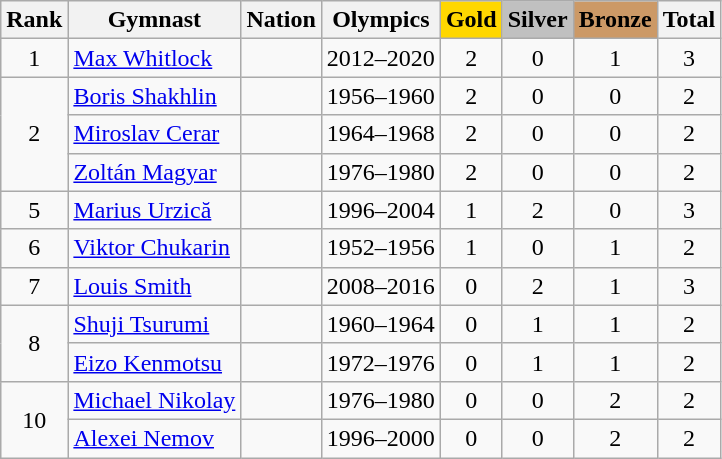<table class="wikitable sortable" style="text-align:center">
<tr>
<th>Rank</th>
<th>Gymnast</th>
<th>Nation</th>
<th>Olympics</th>
<th style="background-color:gold">Gold</th>
<th style="background-color:silver">Silver</th>
<th style="background-color:#cc9966">Bronze</th>
<th>Total</th>
</tr>
<tr>
<td>1</td>
<td align=left data-sort-value="Whitlock, Max"><a href='#'>Max Whitlock</a></td>
<td align=left></td>
<td>2012–2020</td>
<td>2</td>
<td>0</td>
<td>1</td>
<td>3</td>
</tr>
<tr>
<td rowspan=3>2</td>
<td align=left data-sort-value="Shakhlin, Boris"><a href='#'>Boris Shakhlin</a></td>
<td align=left></td>
<td>1956–1960</td>
<td>2</td>
<td>0</td>
<td>0</td>
<td>2</td>
</tr>
<tr>
<td align=left data-sort-value="Cerar, Miroslav"><a href='#'>Miroslav Cerar</a></td>
<td align=left></td>
<td>1964–1968</td>
<td>2</td>
<td>0</td>
<td>0</td>
<td>2</td>
</tr>
<tr>
<td align=left data-sort-value="Magyar, Zoltán"><a href='#'>Zoltán Magyar</a></td>
<td align=left></td>
<td>1976–1980</td>
<td>2</td>
<td>0</td>
<td>0</td>
<td>2</td>
</tr>
<tr>
<td>5</td>
<td align=left data-sort-value="Urzică, Marius"><a href='#'>Marius Urzică</a></td>
<td align=left></td>
<td>1996–2004</td>
<td>1</td>
<td>2</td>
<td>0</td>
<td>3</td>
</tr>
<tr>
<td>6</td>
<td align=left data-sort-value="Chukarin, Viktor"><a href='#'>Viktor Chukarin</a></td>
<td align=left></td>
<td>1952–1956</td>
<td>1</td>
<td>0</td>
<td>1</td>
<td>2</td>
</tr>
<tr>
<td>7</td>
<td align=left data-sort-value="Smith, Louis"><a href='#'>Louis Smith</a></td>
<td align=left></td>
<td>2008–2016</td>
<td>0</td>
<td>2</td>
<td>1</td>
<td>3</td>
</tr>
<tr>
<td rowspan=2>8</td>
<td align=left data-sort-value="Tsurumi, Shuji"><a href='#'>Shuji Tsurumi</a></td>
<td align=left></td>
<td>1960–1964</td>
<td>0</td>
<td>1</td>
<td>1</td>
<td>2</td>
</tr>
<tr>
<td align=left data-sort-value="Kenmotsu, Eizo"><a href='#'>Eizo Kenmotsu</a></td>
<td align=left></td>
<td>1972–1976</td>
<td>0</td>
<td>1</td>
<td>1</td>
<td>2</td>
</tr>
<tr>
<td rowspan=2>10</td>
<td align=left data-sort-value="Nikolay, Michael"><a href='#'>Michael Nikolay</a></td>
<td align=left></td>
<td>1976–1980</td>
<td>0</td>
<td>0</td>
<td>2</td>
<td>2</td>
</tr>
<tr>
<td align=left data-sort-value="Nemov, Alexei"><a href='#'>Alexei Nemov</a></td>
<td align=left></td>
<td>1996–2000</td>
<td>0</td>
<td>0</td>
<td>2</td>
<td>2</td>
</tr>
</table>
